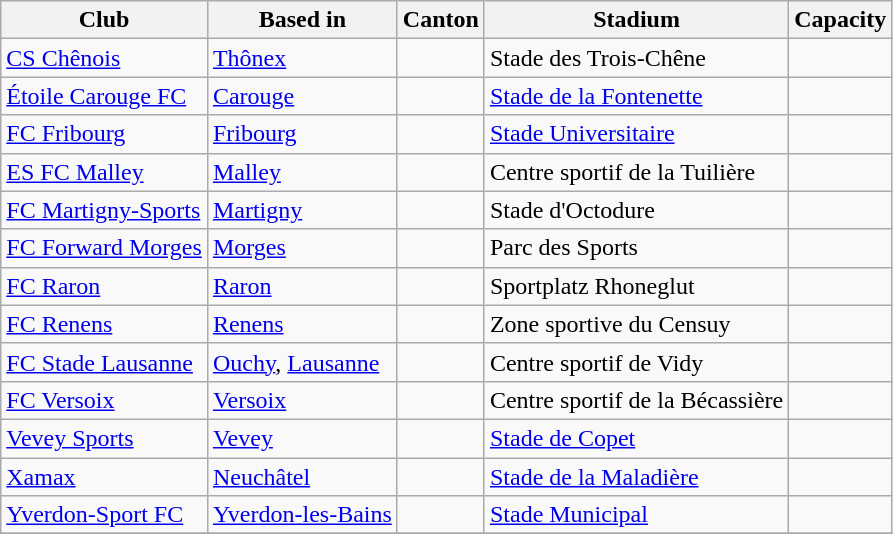<table class="wikitable">
<tr>
<th>Club</th>
<th>Based in</th>
<th>Canton</th>
<th>Stadium</th>
<th>Capacity</th>
</tr>
<tr>
<td><a href='#'>CS Chênois</a></td>
<td><a href='#'>Thônex</a></td>
<td></td>
<td>Stade des Trois-Chêne</td>
<td></td>
</tr>
<tr>
<td><a href='#'>Étoile Carouge FC</a></td>
<td><a href='#'>Carouge</a></td>
<td></td>
<td><a href='#'>Stade de la Fontenette</a></td>
<td></td>
</tr>
<tr>
<td><a href='#'>FC Fribourg</a></td>
<td><a href='#'>Fribourg</a></td>
<td></td>
<td><a href='#'>Stade Universitaire</a></td>
<td></td>
</tr>
<tr>
<td><a href='#'>ES FC Malley</a></td>
<td><a href='#'>Malley</a></td>
<td></td>
<td>Centre sportif de la Tuilière</td>
<td></td>
</tr>
<tr>
<td><a href='#'>FC Martigny-Sports</a></td>
<td><a href='#'>Martigny</a></td>
<td></td>
<td>Stade d'Octodure</td>
<td></td>
</tr>
<tr>
<td><a href='#'>FC Forward Morges</a></td>
<td><a href='#'>Morges</a></td>
<td></td>
<td>Parc des Sports</td>
<td></td>
</tr>
<tr>
<td><a href='#'>FC Raron</a></td>
<td><a href='#'>Raron</a></td>
<td></td>
<td>Sportplatz Rhoneglut</td>
<td></td>
</tr>
<tr>
<td><a href='#'>FC Renens</a></td>
<td><a href='#'>Renens</a></td>
<td></td>
<td>Zone sportive du Censuy</td>
<td></td>
</tr>
<tr>
<td><a href='#'>FC Stade Lausanne</a></td>
<td><a href='#'>Ouchy</a>, <a href='#'>Lausanne</a></td>
<td></td>
<td>Centre sportif de Vidy</td>
<td></td>
</tr>
<tr>
<td><a href='#'>FC Versoix</a></td>
<td><a href='#'>Versoix</a></td>
<td></td>
<td>Centre sportif de la Bécassière</td>
<td></td>
</tr>
<tr>
<td><a href='#'>Vevey Sports</a></td>
<td><a href='#'>Vevey</a></td>
<td></td>
<td><a href='#'>Stade de Copet</a></td>
<td></td>
</tr>
<tr>
<td><a href='#'>Xamax</a></td>
<td><a href='#'>Neuchâtel</a></td>
<td></td>
<td><a href='#'>Stade de la Maladière</a></td>
<td></td>
</tr>
<tr>
<td><a href='#'>Yverdon-Sport FC</a></td>
<td><a href='#'>Yverdon-les-Bains</a></td>
<td></td>
<td><a href='#'>Stade Municipal</a></td>
<td></td>
</tr>
<tr>
</tr>
</table>
